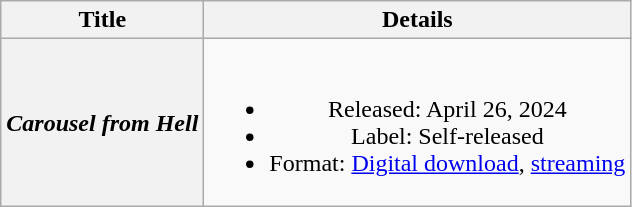<table class="wikitable plainrowheaders" style="text-align:center;">
<tr>
<th scope="col" rowspan="1">Title</th>
<th scope="col" rowspan="1">Details</th>
</tr>
<tr>
<th scope="row"><em>Carousel from Hell</em></th>
<td><br><ul><li>Released: April 26, 2024</li><li>Label: Self-released</li><li>Format: <a href='#'>Digital download</a>, <a href='#'>streaming</a></li></ul></td>
</tr>
</table>
